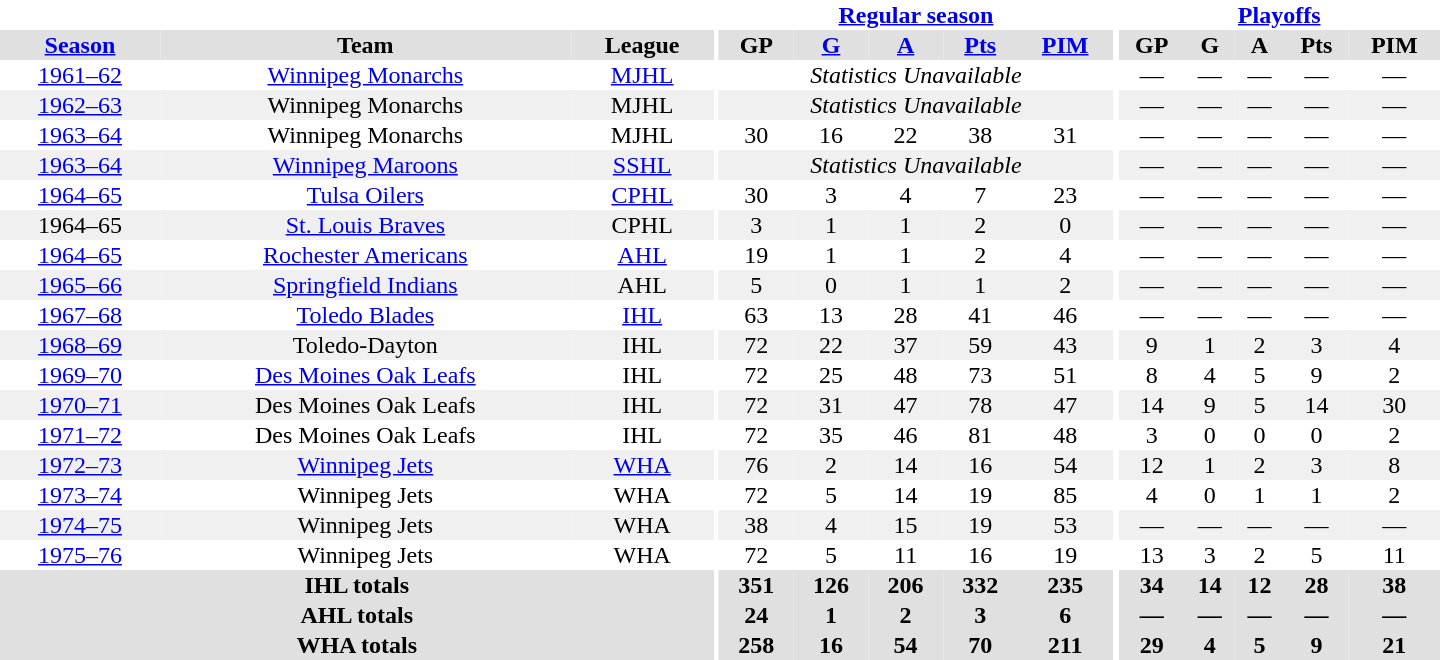<table cellspacing="0" cellpadding="1" border="0" style="text-align:center; width:60em">
<tr>
<th colspan="3" bgcolor="#ffffff"></th>
<th rowspan="105" bgcolor="#ffffff"></th>
<th colspan="5"><a href='#'>Regular season</a></th>
<th rowspan="105" bgcolor="#ffffff"></th>
<th colspan="5"><a href='#'>Playoffs</a></th>
</tr>
<tr bgcolor="#e0e0e0">
<th><a href='#'>Season</a></th>
<th>Team</th>
<th>League</th>
<th>GP</th>
<th><a href='#'>G</a></th>
<th><a href='#'>A</a></th>
<th><a href='#'>Pts</a></th>
<th><a href='#'>PIM</a></th>
<th>GP</th>
<th>G</th>
<th>A</th>
<th>Pts</th>
<th>PIM</th>
</tr>
<tr>
<td><a href='#'>1961–62</a></td>
<td><a href='#'>Winnipeg Monarchs</a></td>
<td><a href='#'>MJHL</a></td>
<td colspan="5"><em>Statistics Unavailable</em></td>
<td>—</td>
<td>—</td>
<td>—</td>
<td>—</td>
<td>—</td>
</tr>
<tr bgcolor="#f0f0f0">
<td><a href='#'>1962–63</a></td>
<td>Winnipeg Monarchs</td>
<td>MJHL</td>
<td colspan="5"><em>Statistics Unavailable</em></td>
<td>—</td>
<td>—</td>
<td>—</td>
<td>—</td>
<td>—</td>
</tr>
<tr>
<td><a href='#'>1963–64</a></td>
<td>Winnipeg Monarchs</td>
<td>MJHL</td>
<td>30</td>
<td>16</td>
<td>22</td>
<td>38</td>
<td>31</td>
<td>—</td>
<td>—</td>
<td>—</td>
<td>—</td>
<td>—</td>
</tr>
<tr bgcolor="#f0f0f0">
<td><a href='#'>1963–64</a></td>
<td><a href='#'>Winnipeg Maroons</a></td>
<td><a href='#'>SSHL</a></td>
<td colspan="5"><em>Statistics Unavailable</em></td>
<td>—</td>
<td>—</td>
<td>—</td>
<td>—</td>
<td>—</td>
</tr>
<tr>
<td><a href='#'>1964–65</a></td>
<td><a href='#'>Tulsa Oilers</a></td>
<td><a href='#'>CPHL</a></td>
<td>30</td>
<td>3</td>
<td>4</td>
<td>7</td>
<td>23</td>
<td>—</td>
<td>—</td>
<td>—</td>
<td>—</td>
<td>—</td>
</tr>
<tr bgcolor="#f0f0f0">
<td>1964–65</td>
<td><a href='#'>St. Louis Braves</a></td>
<td>CPHL</td>
<td>3</td>
<td>1</td>
<td>1</td>
<td>2</td>
<td>0</td>
<td>—</td>
<td>—</td>
<td>—</td>
<td>—</td>
<td>—</td>
</tr>
<tr>
<td><a href='#'>1964–65</a></td>
<td><a href='#'>Rochester Americans</a></td>
<td><a href='#'>AHL</a></td>
<td>19</td>
<td>1</td>
<td>1</td>
<td>2</td>
<td>4</td>
<td>—</td>
<td>—</td>
<td>—</td>
<td>—</td>
<td>—</td>
</tr>
<tr bgcolor="#f0f0f0">
<td><a href='#'>1965–66</a></td>
<td><a href='#'>Springfield Indians</a></td>
<td>AHL</td>
<td>5</td>
<td>0</td>
<td>1</td>
<td>1</td>
<td>2</td>
<td>—</td>
<td>—</td>
<td>—</td>
<td>—</td>
<td>—</td>
</tr>
<tr>
<td><a href='#'>1967–68</a></td>
<td><a href='#'>Toledo Blades</a></td>
<td><a href='#'>IHL</a></td>
<td>63</td>
<td>13</td>
<td>28</td>
<td>41</td>
<td>46</td>
<td>—</td>
<td>—</td>
<td>—</td>
<td>—</td>
<td>—</td>
</tr>
<tr bgcolor="#f0f0f0">
<td><a href='#'>1968–69</a></td>
<td>Toledo-Dayton</td>
<td>IHL</td>
<td>72</td>
<td>22</td>
<td>37</td>
<td>59</td>
<td>43</td>
<td>9</td>
<td>1</td>
<td>2</td>
<td>3</td>
<td>4</td>
</tr>
<tr>
<td><a href='#'>1969–70</a></td>
<td><a href='#'>Des Moines Oak Leafs</a></td>
<td>IHL</td>
<td>72</td>
<td>25</td>
<td>48</td>
<td>73</td>
<td>51</td>
<td>8</td>
<td>4</td>
<td>5</td>
<td>9</td>
<td>2</td>
</tr>
<tr bgcolor="#f0f0f0">
<td><a href='#'>1970–71</a></td>
<td>Des Moines Oak Leafs</td>
<td>IHL</td>
<td>72</td>
<td>31</td>
<td>47</td>
<td>78</td>
<td>47</td>
<td>14</td>
<td>9</td>
<td>5</td>
<td>14</td>
<td>30</td>
</tr>
<tr>
<td><a href='#'>1971–72</a></td>
<td>Des Moines Oak Leafs</td>
<td>IHL</td>
<td>72</td>
<td>35</td>
<td>46</td>
<td>81</td>
<td>48</td>
<td>3</td>
<td>0</td>
<td>0</td>
<td>0</td>
<td>2</td>
</tr>
<tr bgcolor="#f0f0f0">
<td><a href='#'>1972–73</a></td>
<td><a href='#'>Winnipeg Jets</a></td>
<td><a href='#'>WHA</a></td>
<td>76</td>
<td>2</td>
<td>14</td>
<td>16</td>
<td>54</td>
<td>12</td>
<td>1</td>
<td>2</td>
<td>3</td>
<td>8</td>
</tr>
<tr>
<td><a href='#'>1973–74</a></td>
<td>Winnipeg Jets</td>
<td>WHA</td>
<td>72</td>
<td>5</td>
<td>14</td>
<td>19</td>
<td>85</td>
<td>4</td>
<td>0</td>
<td>1</td>
<td>1</td>
<td>2</td>
</tr>
<tr bgcolor="#f0f0f0">
<td><a href='#'>1974–75</a></td>
<td>Winnipeg Jets</td>
<td>WHA</td>
<td>38</td>
<td>4</td>
<td>15</td>
<td>19</td>
<td>53</td>
<td>—</td>
<td>—</td>
<td>—</td>
<td>—</td>
<td>—</td>
</tr>
<tr>
<td><a href='#'>1975–76</a></td>
<td>Winnipeg Jets</td>
<td>WHA</td>
<td>72</td>
<td>5</td>
<td>11</td>
<td>16</td>
<td>19</td>
<td>13</td>
<td>3</td>
<td>2</td>
<td>5</td>
<td>11</td>
</tr>
<tr bgcolor="#e0e0e0">
<th colspan="3">IHL totals</th>
<th>351</th>
<th>126</th>
<th>206</th>
<th>332</th>
<th>235</th>
<th>34</th>
<th>14</th>
<th>12</th>
<th>28</th>
<th>38</th>
</tr>
<tr bgcolor="#e0e0e0">
<th colspan="3">AHL totals</th>
<th>24</th>
<th>1</th>
<th>2</th>
<th>3</th>
<th>6</th>
<th>—</th>
<th>—</th>
<th>—</th>
<th>—</th>
<th>—</th>
</tr>
<tr bgcolor="#e0e0e0">
<th colspan="3">WHA totals</th>
<th>258</th>
<th>16</th>
<th>54</th>
<th>70</th>
<th>211</th>
<th>29</th>
<th>4</th>
<th>5</th>
<th>9</th>
<th>21</th>
</tr>
</table>
